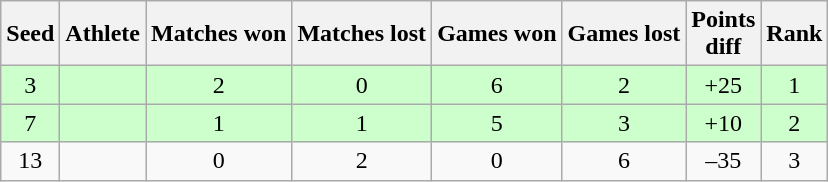<table class="wikitable">
<tr>
<th>Seed</th>
<th>Athlete</th>
<th>Matches won</th>
<th>Matches lost</th>
<th>Games won</th>
<th>Games lost</th>
<th>Points<br>diff</th>
<th>Rank</th>
</tr>
<tr bgcolor="#ccffcc">
<td align="center">3</td>
<td></td>
<td align="center">2</td>
<td align="center">0</td>
<td align="center">6</td>
<td align="center">2</td>
<td align="center">+25</td>
<td align="center">1</td>
</tr>
<tr bgcolor="#ccffcc">
<td align="center">7</td>
<td></td>
<td align="center">1</td>
<td align="center">1</td>
<td align="center">5</td>
<td align="center">3</td>
<td align="center">+10</td>
<td align="center">2</td>
</tr>
<tr>
<td align="center">13</td>
<td></td>
<td align="center">0</td>
<td align="center">2</td>
<td align="center">0</td>
<td align="center">6</td>
<td align="center">–35</td>
<td align="center">3</td>
</tr>
</table>
